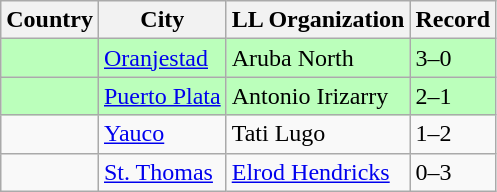<table class="wikitable">
<tr>
<th>Country</th>
<th>City</th>
<th>LL Organization</th>
<th>Record</th>
</tr>
<tr bgcolor=#bbffbb>
<td><strong></strong></td>
<td><a href='#'>Oranjestad</a></td>
<td>Aruba North</td>
<td>3–0</td>
</tr>
<tr bgcolor=#bbffbb>
<td><strong></strong></td>
<td><a href='#'>Puerto Plata</a></td>
<td>Antonio Irizarry</td>
<td>2–1</td>
</tr>
<tr>
<td><strong></strong></td>
<td><a href='#'>Yauco</a></td>
<td>Tati Lugo</td>
<td>1–2</td>
</tr>
<tr>
<td><strong></strong></td>
<td><a href='#'>St. Thomas</a></td>
<td><a href='#'>Elrod Hendricks</a></td>
<td>0–3</td>
</tr>
</table>
